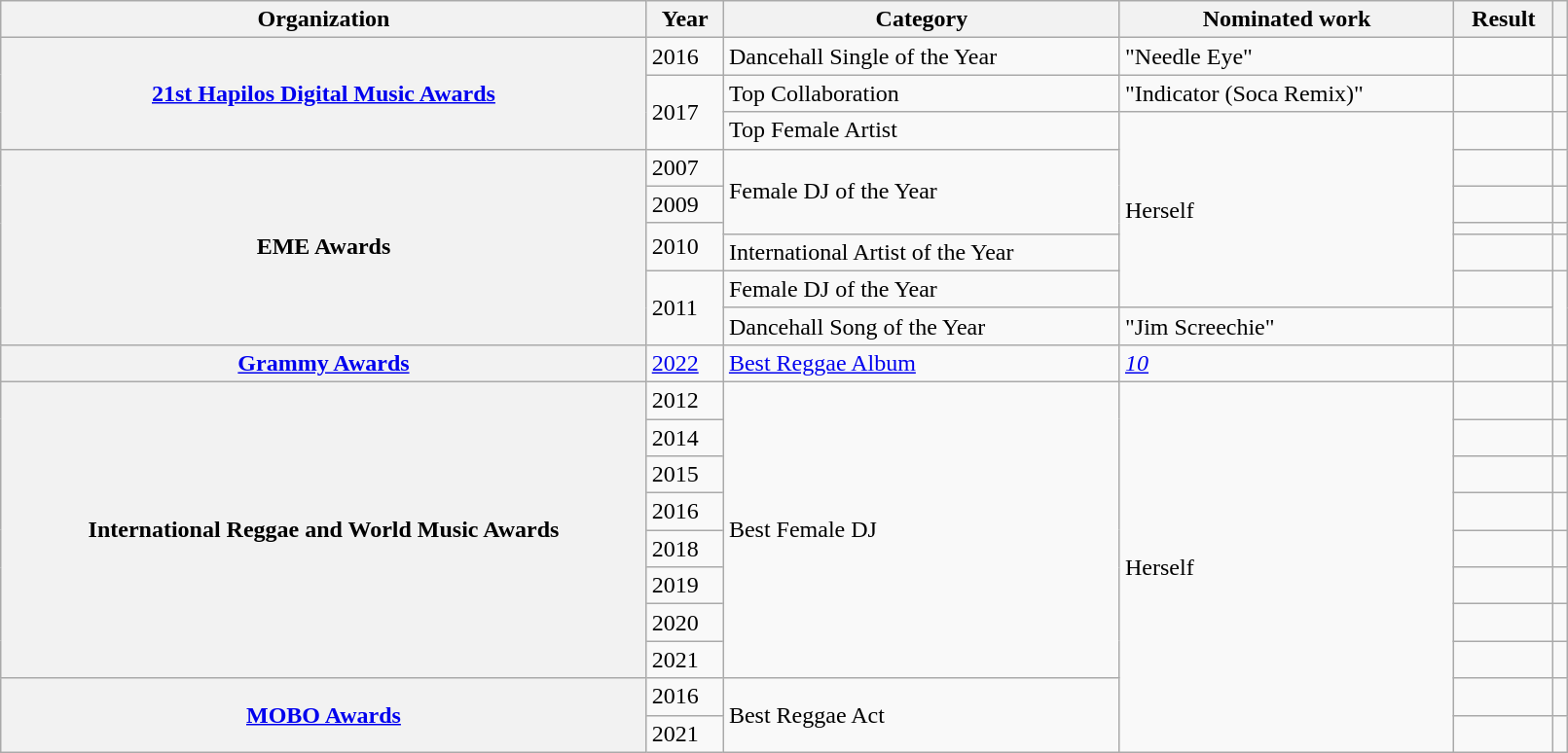<table class="wikitable sortable plainrowheaders" style="width: 85%;">
<tr>
<th scope="col">Organization</th>
<th scope="col">Year</th>
<th scope="col">Category</th>
<th scope="col">Nominated work</th>
<th scope="col">Result</th>
<th scope="col" class="unsortable"></th>
</tr>
<tr>
<th rowspan="3" scope="row"><a href='#'>21st Hapilos Digital Music Awards</a></th>
<td>2016</td>
<td>Dancehall Single of the Year</td>
<td>"Needle Eye"</td>
<td></td>
<td style="text-align:center;"></td>
</tr>
<tr>
<td rowspan="2">2017</td>
<td>Top Collaboration</td>
<td>"Indicator (Soca Remix)" </td>
<td></td>
<td style="text-align:center;"></td>
</tr>
<tr>
<td>Top Female Artist</td>
<td rowspan="6">Herself</td>
<td></td>
<td style="text-align:center;"></td>
</tr>
<tr>
<th rowspan="6" scope="row">EME Awards</th>
<td>2007</td>
<td rowspan="3">Female DJ of the Year</td>
<td></td>
<td style="text-align:center;"></td>
</tr>
<tr>
<td 2009>2009</td>
<td></td>
<td style="text-align:center;"></td>
</tr>
<tr>
<td rowspan="2">2010</td>
<td></td>
<td style="text-align:center;"></td>
</tr>
<tr>
<td>International Artist of the Year</td>
<td></td>
<td style="text-align:center;"></td>
</tr>
<tr>
<td rowspan="2">2011</td>
<td>Female DJ of the Year</td>
<td></td>
<td rowspan="2" style="text-align:center;"></td>
</tr>
<tr>
<td>Dancehall Song of the Year</td>
<td>"Jim Screechie"</td>
<td></td>
</tr>
<tr>
<th scope="row"><a href='#'>Grammy Awards</a></th>
<td><a href='#'>2022</a></td>
<td><a href='#'>Best Reggae Album</a></td>
<td><a href='#'><em>10</em></a></td>
<td></td>
<td style="text-align:center;"></td>
</tr>
<tr>
<th rowspan="8" scope="row">International Reggae and World Music Awards</th>
<td>2012</td>
<td rowspan="8">Best Female DJ</td>
<td rowspan="10">Herself</td>
<td></td>
<td style="text-align:center;"></td>
</tr>
<tr>
<td 2014>2014</td>
<td></td>
<td style="text-align:center;"></td>
</tr>
<tr>
<td 2015>2015</td>
<td></td>
<td style="text-align:center;"></td>
</tr>
<tr>
<td 2016>2016</td>
<td></td>
<td style="text-align:center;"></td>
</tr>
<tr>
<td 2018>2018</td>
<td></td>
<td style="text-align:center;"></td>
</tr>
<tr>
<td>2019</td>
<td></td>
<td style="text-align:center;"></td>
</tr>
<tr>
<td>2020</td>
<td></td>
<td style="text-align:center;"></td>
</tr>
<tr>
<td 2021>2021</td>
<td></td>
<td style="text-align:center;"></td>
</tr>
<tr>
<th rowspan="2" scope="row"><a href='#'>MOBO Awards</a></th>
<td>2016</td>
<td rowspan="2">Best Reggae Act</td>
<td></td>
<td style="text-align:center;"></td>
</tr>
<tr>
<td 2021>2021</td>
<td></td>
<td style="text-align:center;"></td>
</tr>
</table>
